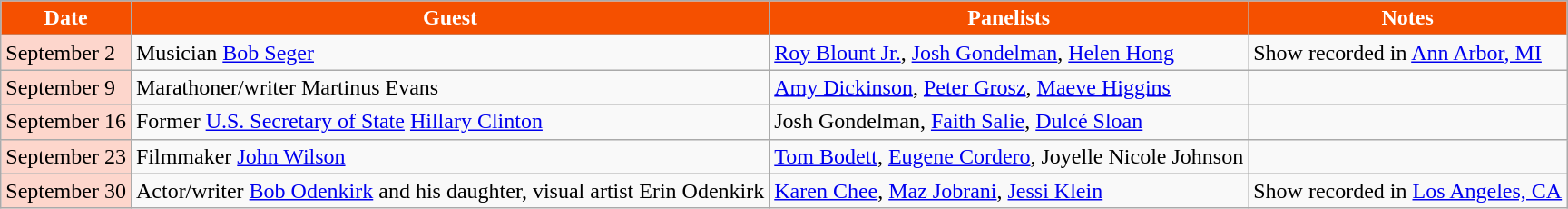<table class="wikitable">
<tr>
<th style="background:#f55000;color:#FFFFFF;">Date</th>
<th style="background:#f55000;color:#FFFFFF;">Guest</th>
<th style="background:#f55000;color:#FFFFFF;">Panelists</th>
<th style="background:#f55000;color:#FFFFFF;">Notes</th>
</tr>
<tr>
<td style="background:#FDD6CC;color:#000000;">September 2</td>
<td>Musician <a href='#'>Bob Seger</a></td>
<td><a href='#'>Roy Blount Jr.</a>, <a href='#'>Josh Gondelman</a>, <a href='#'>Helen Hong</a></td>
<td>Show recorded in <a href='#'>Ann Arbor, MI</a> </td>
</tr>
<tr>
<td style="background:#FDD6CC;color:#000000;">September 9</td>
<td>Marathoner/writer Martinus Evans</td>
<td><a href='#'>Amy Dickinson</a>, <a href='#'>Peter Grosz</a>, <a href='#'>Maeve Higgins</a></td>
<td></td>
</tr>
<tr>
<td style="background:#FDD6CC;color:#000000;">September 16</td>
<td>Former <a href='#'>U.S. Secretary of State</a> <a href='#'>Hillary Clinton</a></td>
<td>Josh Gondelman, <a href='#'>Faith Salie</a>, <a href='#'>Dulcé Sloan</a></td>
<td></td>
</tr>
<tr>
<td style="background:#FDD6CC;color:#000000;">September 23</td>
<td>Filmmaker <a href='#'>John Wilson</a></td>
<td><a href='#'>Tom Bodett</a>, <a href='#'>Eugene Cordero</a>, Joyelle Nicole Johnson</td>
<td></td>
</tr>
<tr>
<td style="background:#FDD6CC;color:#000000;">September 30</td>
<td>Actor/writer <a href='#'>Bob Odenkirk</a> and his daughter, visual artist Erin Odenkirk</td>
<td><a href='#'>Karen Chee</a>, <a href='#'>Maz Jobrani</a>, <a href='#'>Jessi Klein</a></td>
<td>Show recorded in <a href='#'>Los Angeles, CA</a> </td>
</tr>
</table>
